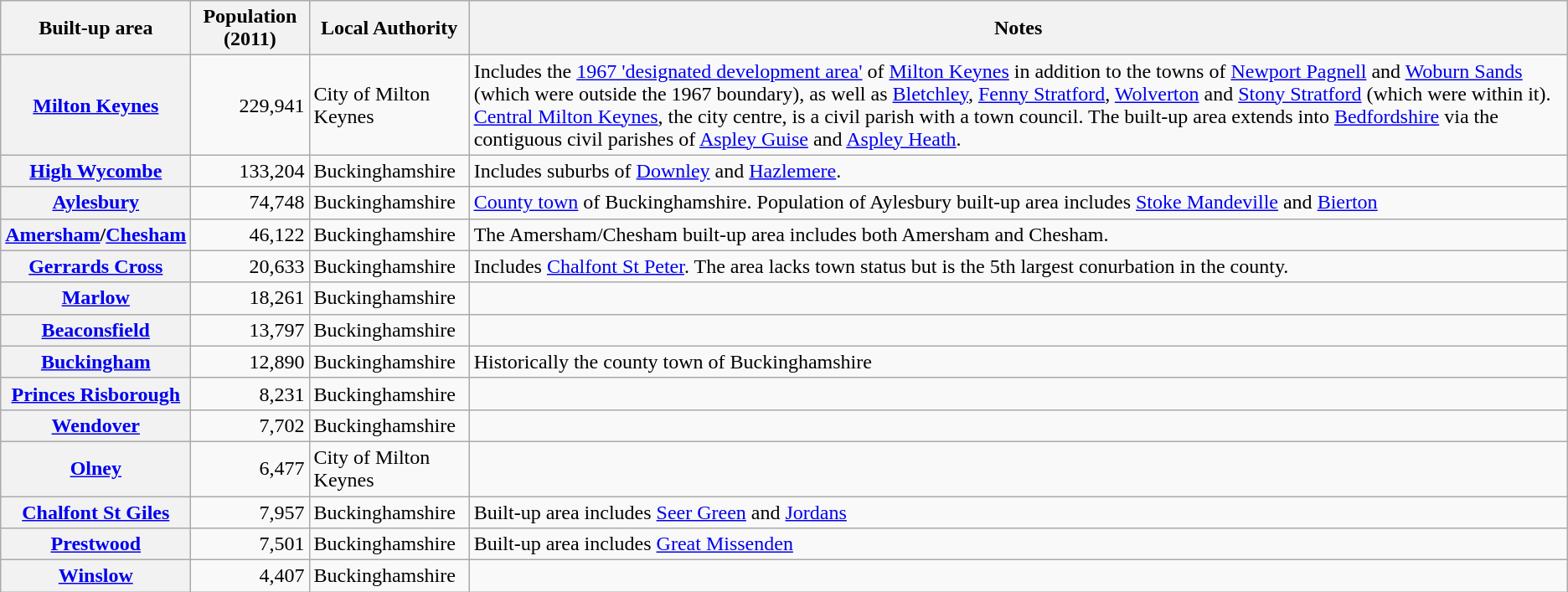<table class="wikitable sortable">
<tr>
<th>Built-up area</th>
<th>Population (2011)</th>
<th width=120px>Local Authority</th>
<th class="unsortable">Notes</th>
</tr>
<tr>
<th><a href='#'>Milton Keynes</a> </th>
<td style="text-align:right;">229,941</td>
<td>City of Milton Keynes</td>
<td>Includes the <a href='#'>1967 'designated development area'</a> of <a href='#'>Milton Keynes</a> in addition to the towns of <a href='#'>Newport Pagnell</a> and <a href='#'>Woburn Sands</a> (which were outside the 1967 boundary), as well as <a href='#'>Bletchley</a>, <a href='#'>Fenny Stratford</a>, <a href='#'>Wolverton</a> and <a href='#'>Stony Stratford</a> (which were within it). <a href='#'>Central Milton Keynes</a>, the city centre, is a civil parish with a town council. The built-up area extends into <a href='#'>Bedfordshire</a> via the contiguous civil parishes of <a href='#'>Aspley Guise</a> and <a href='#'>Aspley Heath</a>.</td>
</tr>
<tr>
<th><a href='#'>High Wycombe</a></th>
<td style="text-align:right;">133,204</td>
<td>Buckinghamshire</td>
<td>Includes suburbs of <a href='#'>Downley</a> and <a href='#'>Hazlemere</a>.</td>
</tr>
<tr>
<th><a href='#'>Aylesbury</a></th>
<td style="text-align:right;">74,748</td>
<td>Buckinghamshire</td>
<td><a href='#'>County town</a> of Buckinghamshire. Population of Aylesbury built-up area includes <a href='#'>Stoke Mandeville</a> and <a href='#'>Bierton</a></td>
</tr>
<tr>
<th><a href='#'>Amersham</a>/<a href='#'>Chesham</a></th>
<td style="text-align:right;">46,122</td>
<td>Buckinghamshire</td>
<td>The Amersham/Chesham built-up area includes both Amersham and Chesham.</td>
</tr>
<tr>
<th><a href='#'>Gerrards Cross</a></th>
<td style="text-align:right;">20,633</td>
<td>Buckinghamshire</td>
<td>Includes <a href='#'>Chalfont St Peter</a>. The area lacks town status but is the 5th largest conurbation in the county.</td>
</tr>
<tr>
<th><a href='#'>Marlow</a></th>
<td style="text-align:right;">18,261</td>
<td>Buckinghamshire</td>
<td></td>
</tr>
<tr>
<th><a href='#'>Beaconsfield</a></th>
<td style="text-align:right;">13,797</td>
<td>Buckinghamshire</td>
<td></td>
</tr>
<tr>
<th><a href='#'>Buckingham</a></th>
<td style="text-align:right;">12,890</td>
<td>Buckinghamshire</td>
<td>Historically the county town of Buckinghamshire</td>
</tr>
<tr>
<th><a href='#'>Princes Risborough</a></th>
<td style="text-align:right;">8,231</td>
<td>Buckinghamshire</td>
<td></td>
</tr>
<tr>
<th><a href='#'>Wendover</a></th>
<td style="text-align:right;">7,702</td>
<td>Buckinghamshire</td>
<td></td>
</tr>
<tr>
<th><a href='#'>Olney</a></th>
<td style="text-align:right;">6,477</td>
<td>City of Milton Keynes</td>
<td></td>
</tr>
<tr>
<th><a href='#'>Chalfont St Giles</a></th>
<td style="text-align:right;">7,957</td>
<td>Buckinghamshire</td>
<td>Built-up area includes <a href='#'>Seer Green</a> and <a href='#'>Jordans</a></td>
</tr>
<tr>
<th><a href='#'>Prestwood</a></th>
<td style="text-align:right;">7,501</td>
<td>Buckinghamshire</td>
<td>Built-up area includes <a href='#'>Great Missenden</a></td>
</tr>
<tr>
<th><a href='#'>Winslow</a></th>
<td style="text-align:right;">4,407</td>
<td>Buckinghamshire</td>
<td></td>
</tr>
</table>
